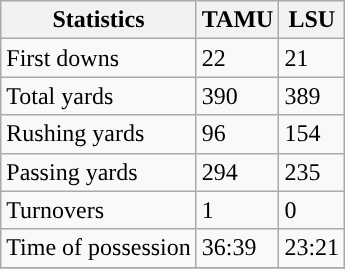<table class="wikitable" style="float: left;">
<tr>
<th>Statistics</th>
<th>TAMU</th>
<th>LSU</th>
</tr>
<tr>
<td>First downs</td>
<td>22</td>
<td>21</td>
</tr>
<tr>
<td>Total yards</td>
<td>390</td>
<td>389</td>
</tr>
<tr>
<td>Rushing yards</td>
<td>96</td>
<td>154</td>
</tr>
<tr>
<td>Passing yards</td>
<td>294</td>
<td>235</td>
</tr>
<tr>
<td>Turnovers</td>
<td>1</td>
<td>0</td>
</tr>
<tr>
<td>Time of possession</td>
<td>36:39</td>
<td>23:21</td>
</tr>
<tr>
</tr>
</table>
